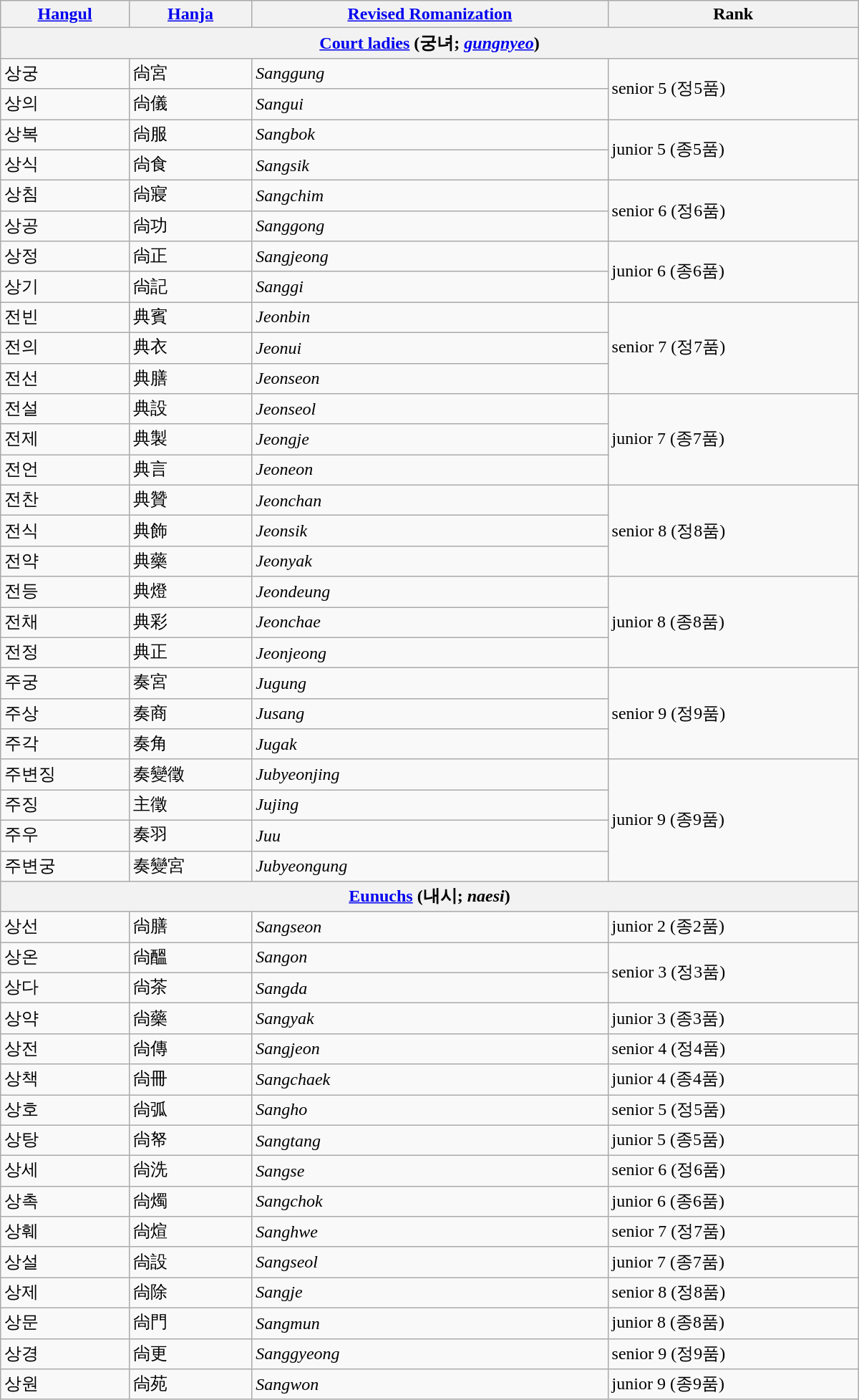<table class="wikitable" width="800px">
<tr>
<th><a href='#'>Hangul</a></th>
<th><a href='#'>Hanja</a></th>
<th><a href='#'>Revised Romanization</a></th>
<th>Rank</th>
</tr>
<tr>
<th colspan="4" align="center"><a href='#'>Court ladies</a> (궁녀; <em><a href='#'>gungnyeo</a></em>)</th>
</tr>
<tr>
<td>상궁</td>
<td>尙宮</td>
<td><em>Sanggung</em></td>
<td rowspan="2">senior 5 (정5품)</td>
</tr>
<tr>
<td>상의</td>
<td>尙儀</td>
<td><em>Sangui</em></td>
</tr>
<tr>
<td>상복</td>
<td>尙服</td>
<td><em>Sangbok</em></td>
<td rowspan="2">junior 5 (종5품)</td>
</tr>
<tr>
<td>상식</td>
<td>尙食</td>
<td><em>Sangsik</em></td>
</tr>
<tr>
<td>상침</td>
<td>尙寢</td>
<td><em>Sangchim</em></td>
<td rowspan="2">senior 6 (정6품)</td>
</tr>
<tr>
<td>상공</td>
<td>尙功</td>
<td><em>Sanggong</em></td>
</tr>
<tr>
<td>상정</td>
<td>尙正</td>
<td><em>Sangjeong</em></td>
<td rowspan="2">junior 6 (종6품)</td>
</tr>
<tr>
<td>상기</td>
<td>尙記</td>
<td><em>Sanggi</em></td>
</tr>
<tr>
<td>전빈</td>
<td>典賓</td>
<td><em>Jeonbin</em></td>
<td rowspan="3">senior 7 (정7품)</td>
</tr>
<tr>
<td>전의</td>
<td>典衣</td>
<td><em>Jeonui</em></td>
</tr>
<tr>
<td>전선</td>
<td>典膳</td>
<td><em>Jeonseon</em></td>
</tr>
<tr>
<td>전설</td>
<td>典設</td>
<td><em>Jeonseol</em></td>
<td rowspan="3">junior 7 (종7품)</td>
</tr>
<tr>
<td>전제</td>
<td>典製</td>
<td><em>Jeongje</em></td>
</tr>
<tr>
<td>전언</td>
<td>典言</td>
<td><em>Jeoneon</em></td>
</tr>
<tr>
<td>전찬</td>
<td>典贊</td>
<td><em>Jeonchan</em></td>
<td rowspan="3">senior 8 (정8품)</td>
</tr>
<tr>
<td>전식</td>
<td>典飾</td>
<td><em>Jeonsik</em></td>
</tr>
<tr>
<td>전약</td>
<td>典藥</td>
<td><em>Jeonyak</em></td>
</tr>
<tr>
<td>전등</td>
<td>典燈</td>
<td><em>Jeondeung</em></td>
<td rowspan="3">junior 8 (종8품)</td>
</tr>
<tr>
<td>전채</td>
<td>典彩</td>
<td><em>Jeonchae</em></td>
</tr>
<tr>
<td>전정</td>
<td>典正</td>
<td><em>Jeonjeong</em></td>
</tr>
<tr>
<td>주궁</td>
<td>奏宮</td>
<td><em>Jugung</em></td>
<td rowspan="3">senior 9 (정9품)</td>
</tr>
<tr>
<td>주상</td>
<td>奏商</td>
<td><em>Jusang</em></td>
</tr>
<tr>
<td>주각</td>
<td>奏角</td>
<td><em>Jugak</em></td>
</tr>
<tr>
<td>주변징</td>
<td>奏變徵</td>
<td><em>Jubyeonjing</em></td>
<td rowspan="4">junior 9 (종9품)</td>
</tr>
<tr>
<td>주징</td>
<td>主徵</td>
<td><em>Jujing</em></td>
</tr>
<tr>
<td>주우</td>
<td>奏羽</td>
<td><em>Juu</em></td>
</tr>
<tr>
<td>주변궁</td>
<td>奏變宮</td>
<td><em>Jubyeongung</em></td>
</tr>
<tr>
<th colspan="4" align="center"><a href='#'>Eunuchs</a> (내시; <em>naesi</em>)</th>
</tr>
<tr>
<td>상선</td>
<td>尙膳</td>
<td><em>Sangseon</em></td>
<td>junior 2 (종2품)</td>
</tr>
<tr>
<td>상온</td>
<td>尙醞</td>
<td><em>Sangon</em></td>
<td rowspan="2">senior 3 (정3품)</td>
</tr>
<tr>
<td>상다</td>
<td>尙茶</td>
<td><em>Sangda</em></td>
</tr>
<tr>
<td>상약</td>
<td>尙藥</td>
<td><em>Sangyak</em></td>
<td>junior 3 (종3품)</td>
</tr>
<tr>
<td>상전</td>
<td>尙傳</td>
<td><em>Sangjeon</em></td>
<td>senior 4 (정4품)</td>
</tr>
<tr>
<td>상책</td>
<td>尙冊</td>
<td><em>Sangchaek</em></td>
<td>junior 4 (종4품)</td>
</tr>
<tr>
<td>상호</td>
<td>尙弧</td>
<td><em>Sangho</em></td>
<td>senior 5 (정5품)</td>
</tr>
<tr>
<td>상탕</td>
<td>尙帑</td>
<td><em>Sangtang</em></td>
<td>junior 5 (종5품)</td>
</tr>
<tr>
<td>상세</td>
<td>尙洗</td>
<td><em>Sangse</em></td>
<td>senior 6 (정6품)</td>
</tr>
<tr>
<td>상촉</td>
<td>尙燭</td>
<td><em>Sangchok</em></td>
<td>junior 6 (종6품)</td>
</tr>
<tr>
<td>상훼</td>
<td>尙煊</td>
<td><em>Sanghwe</em></td>
<td>senior 7 (정7품)</td>
</tr>
<tr>
<td>상설</td>
<td>尙設</td>
<td><em>Sangseol</em></td>
<td>junior 7 (종7품)</td>
</tr>
<tr>
<td>상제</td>
<td>尙除</td>
<td><em>Sangje</em></td>
<td>senior 8 (정8품)</td>
</tr>
<tr>
<td>상문</td>
<td>尙門</td>
<td><em>Sangmun</em></td>
<td>junior 8 (종8품)</td>
</tr>
<tr>
<td>상경</td>
<td>尙更</td>
<td><em>Sanggyeong</em></td>
<td>senior 9 (정9품)</td>
</tr>
<tr>
<td>상원</td>
<td>尙苑</td>
<td><em>Sangwon</em></td>
<td>junior 9 (종9품)</td>
</tr>
</table>
